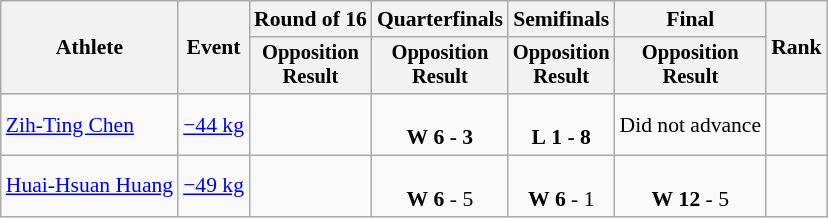<table class="wikitable" style="font-size:90%;">
<tr>
<th rowspan=2>Athlete</th>
<th rowspan=2>Event</th>
<th>Round of 16</th>
<th>Quarterfinals</th>
<th>Semifinals</th>
<th>Final</th>
<th rowspan=2>Rank</th>
</tr>
<tr style="font-size:95%">
<th>Opposition<br>Result</th>
<th>Opposition<br>Result</th>
<th>Opposition<br>Result</th>
<th>Opposition<br>Result</th>
</tr>
<tr align=center>
<td align=left><a href='#'>Zih-Ting Chen</a></td>
<td align=left><a href='#'>−44 kg</a></td>
<td></td>
<td><br><strong>W</strong> <strong>6 - 3</strong></td>
<td><br><strong>L</strong> <strong>1 - 8</strong></td>
<td>Did not advance</td>
<td></td>
</tr>
<tr align=center>
<td align=left><a href='#'>Huai-Hsuan Huang</a></td>
<td align=left><a href='#'>−49 kg</a></td>
<td></td>
<td><br><strong>W</strong> <strong>6</strong> - 5</td>
<td><br><strong>W</strong> <strong>6</strong> - 1</td>
<td><br><strong>W</strong> <strong>12</strong> - 5</td>
<td></td>
</tr>
</table>
